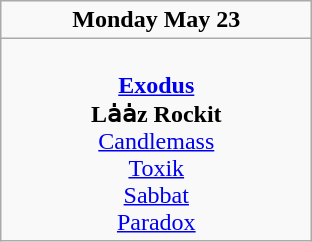<table class="wikitable">
<tr>
<td colspan="3" align="center"><strong>Monday May 23</strong></td>
</tr>
<tr>
<td valign="top" align="center" width=200><br><strong><a href='#'>Exodus</a></strong>
<br><strong>Lȧȧz Rockit</strong>
<br><a href='#'>Candlemass</a>
<br><a href='#'>Toxik</a>
<br><a href='#'>Sabbat</a>
<br><a href='#'>Paradox</a></td>
</tr>
</table>
